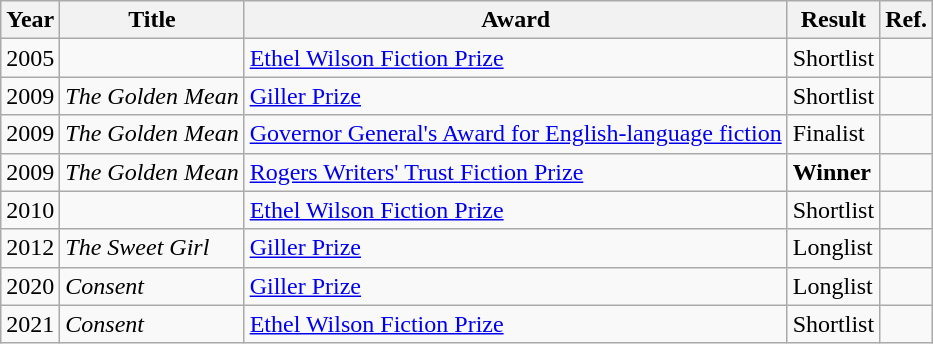<table class="wikitable sortable mw-collapsible">
<tr>
<th>Year</th>
<th>Title</th>
<th>Award</th>
<th>Result</th>
<th>Ref.</th>
</tr>
<tr>
<td>2005</td>
<td><em></em></td>
<td><a href='#'>Ethel Wilson Fiction Prize</a></td>
<td>Shortlist</td>
<td></td>
</tr>
<tr>
<td>2009</td>
<td><em>The Golden Mean</em></td>
<td><a href='#'>Giller Prize</a></td>
<td>Shortlist</td>
<td></td>
</tr>
<tr>
<td>2009</td>
<td><em>The Golden Mean</em></td>
<td><a href='#'>Governor General's Award for English-language fiction</a></td>
<td>Finalist</td>
<td></td>
</tr>
<tr>
<td>2009</td>
<td><em>The Golden Mean</em></td>
<td><a href='#'>Rogers Writers' Trust Fiction Prize</a></td>
<td><strong>Winner</strong></td>
<td></td>
</tr>
<tr>
<td>2010</td>
<td><em></em></td>
<td><a href='#'>Ethel Wilson Fiction Prize</a></td>
<td>Shortlist</td>
<td></td>
</tr>
<tr>
<td>2012</td>
<td><em>The Sweet Girl</em></td>
<td><a href='#'>Giller Prize</a></td>
<td>Longlist</td>
<td></td>
</tr>
<tr>
<td>2020</td>
<td><em>Consent</em></td>
<td><a href='#'>Giller Prize</a></td>
<td>Longlist</td>
<td></td>
</tr>
<tr>
<td>2021</td>
<td><em>Consent</em></td>
<td><a href='#'>Ethel Wilson Fiction Prize</a></td>
<td>Shortlist</td>
<td></td>
</tr>
</table>
